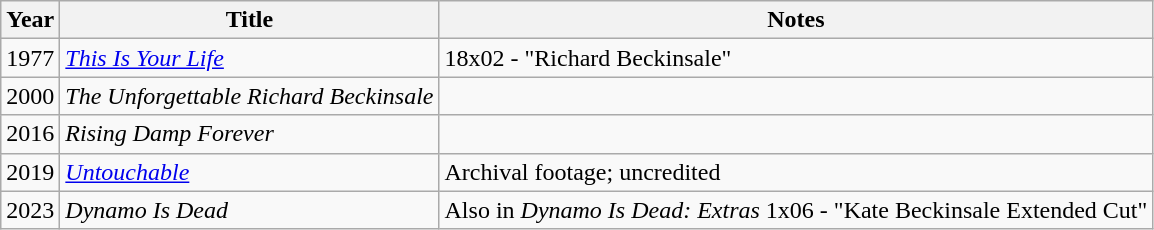<table class="wikitable">
<tr>
<th>Year</th>
<th>Title</th>
<th>Notes</th>
</tr>
<tr>
<td>1977</td>
<td><em><a href='#'>This Is Your Life</a></em></td>
<td>18x02 - "Richard Beckinsale"</td>
</tr>
<tr>
<td>2000</td>
<td><em>The Unforgettable Richard Beckinsale</em></td>
<td></td>
</tr>
<tr>
<td>2016</td>
<td><em>Rising Damp Forever</em></td>
<td></td>
</tr>
<tr>
<td>2019</td>
<td><em><a href='#'>Untouchable</a></em></td>
<td>Archival footage; uncredited</td>
</tr>
<tr>
<td>2023</td>
<td><em>Dynamo Is Dead</em></td>
<td>Also in <em>Dynamo Is Dead: Extras</em> 1x06 - "Kate Beckinsale Extended Cut"</td>
</tr>
</table>
